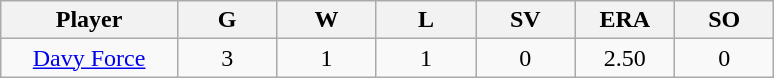<table class="wikitable sortable">
<tr>
<th bgcolor="#DDDDFF" width="16%">Player</th>
<th bgcolor="#DDDDFF" width="9%">G</th>
<th bgcolor="#DDDDFF" width="9%">W</th>
<th bgcolor="#DDDDFF" width="9%">L</th>
<th bgcolor="#DDDDFF" width="9%">SV</th>
<th bgcolor="#DDDDFF" width="9%">ERA</th>
<th bgcolor="#DDDDFF" width="9%">SO</th>
</tr>
<tr align=center>
<td><a href='#'>Davy Force</a></td>
<td>3</td>
<td>1</td>
<td>1</td>
<td>0</td>
<td>2.50</td>
<td>0</td>
</tr>
</table>
